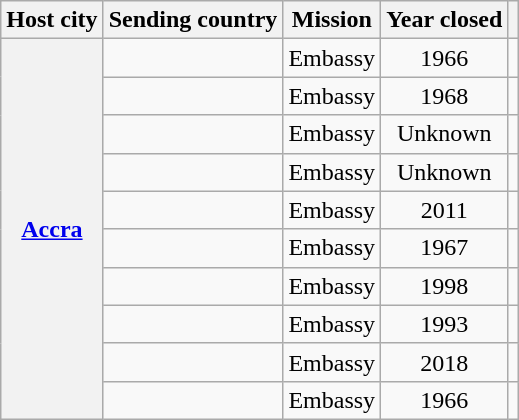<table class="wikitable plainrowheaders">
<tr>
<th scope="col">Host city</th>
<th scope="col">Sending country</th>
<th scope="col">Mission</th>
<th scope="col">Year closed</th>
<th scope="col"></th>
</tr>
<tr>
<th rowspan="10"><a href='#'>Accra</a></th>
<td></td>
<td style="text-align:center;">Embassy</td>
<td style="text-align:center;">1966</td>
<td style="text-align:center;"></td>
</tr>
<tr>
<td></td>
<td style="text-align:center;">Embassy</td>
<td style="text-align:center;">1968</td>
<td style="text-align:center;"></td>
</tr>
<tr>
<td></td>
<td style="text-align:center;">Embassy</td>
<td style="text-align:center;">Unknown</td>
<td style="text-align:center;"></td>
</tr>
<tr>
<td></td>
<td style="text-align:center;">Embassy</td>
<td style="text-align:center;">Unknown</td>
<td style="text-align:center;"></td>
</tr>
<tr>
<td></td>
<td style="text-align:center;">Embassy</td>
<td style="text-align:center;">2011</td>
<td style="text-align:center;"></td>
</tr>
<tr>
<td></td>
<td style="text-align:center;">Embassy</td>
<td style="text-align:center;">1967</td>
<td style="text-align:center;"></td>
</tr>
<tr>
<td></td>
<td style="text-align:center;">Embassy</td>
<td style="text-align:center;">1998</td>
<td style="text-align:center;"></td>
</tr>
<tr>
<td></td>
<td style="text-align:center;">Embassy</td>
<td style="text-align:center;">1993</td>
<td style="text-align:center;"></td>
</tr>
<tr>
<td></td>
<td style="text-align:center;">Embassy</td>
<td style="text-align:center;">2018</td>
<td style="text-align:center;"></td>
</tr>
<tr>
<td></td>
<td style="text-align:center;">Embassy</td>
<td style="text-align:center;">1966</td>
<td style="text-align:center;"></td>
</tr>
</table>
